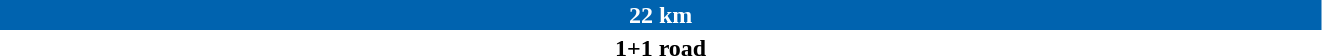<table style="width:70%; font-weight:bold; text-align:center">
<tr>
<td style="background:#0063AF; width:100%; color:white">22 km</td>
</tr>
<tr>
<td>1+1 road</td>
</tr>
</table>
